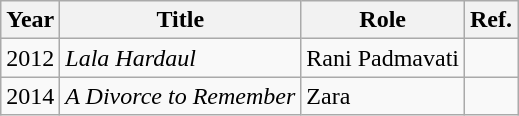<table class="wikitable sortable">
<tr>
<th>Year</th>
<th>Title</th>
<th>Role</th>
<th>Ref.</th>
</tr>
<tr>
<td>2012</td>
<td><em>Lala Hardaul</em></td>
<td>Rani Padmavati</td>
<td></td>
</tr>
<tr>
<td>2014</td>
<td><em>A Divorce to Remember</em></td>
<td>Zara</td>
<td></td>
</tr>
</table>
